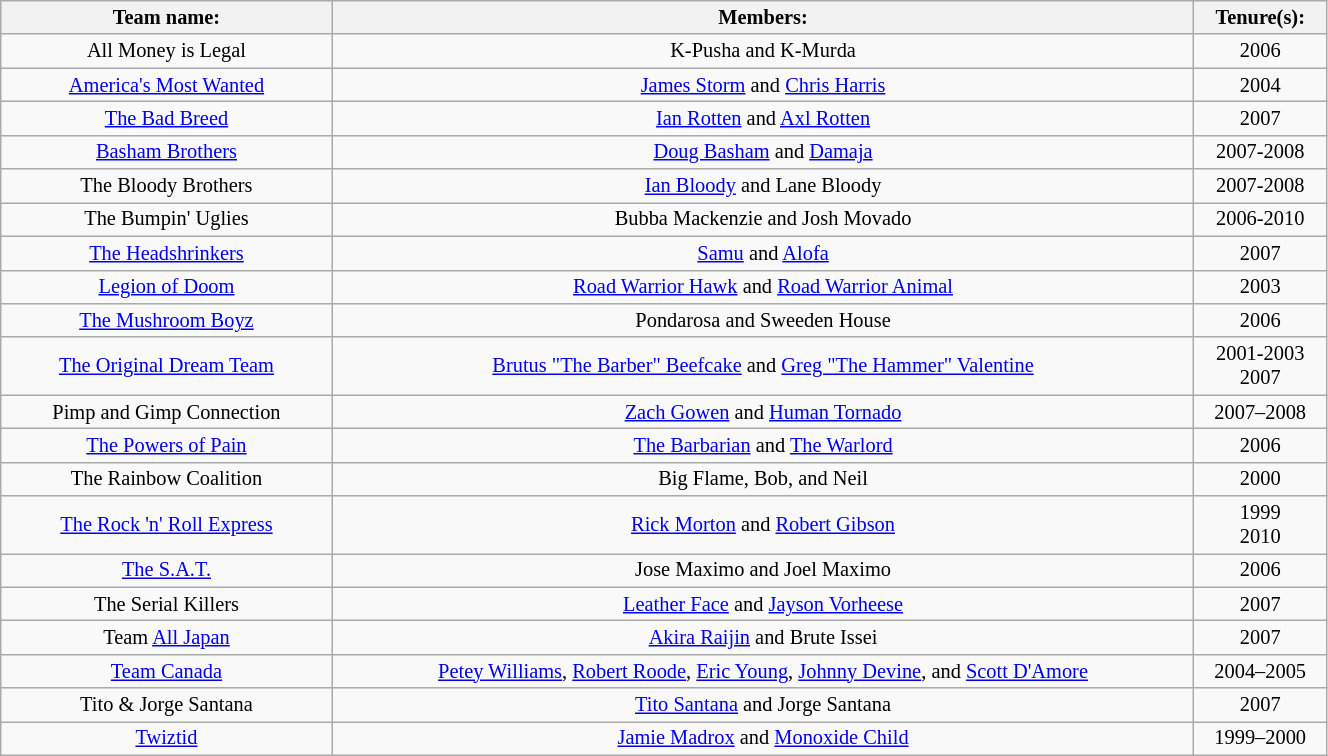<table style="font-size: 85%; text-align: center;" class="sortable wikitable" width="70%">
<tr>
<th width="25%">Team name:</th>
<th>Members:</th>
<th>Tenure(s):</th>
</tr>
<tr>
<td>All Money is Legal</td>
<td>K-Pusha and K-Murda</td>
<td>2006</td>
</tr>
<tr>
<td><a href='#'>America's Most Wanted</a></td>
<td><a href='#'>James Storm</a> and <a href='#'>Chris Harris</a></td>
<td>2004</td>
</tr>
<tr>
<td><a href='#'>The Bad Breed</a></td>
<td><a href='#'>Ian Rotten</a> and <a href='#'>Axl Rotten</a></td>
<td>2007</td>
</tr>
<tr>
<td><a href='#'>Basham Brothers</a></td>
<td><a href='#'>Doug Basham</a> and <a href='#'>Damaja</a></td>
<td>2007-2008</td>
</tr>
<tr>
<td>The Bloody Brothers</td>
<td><a href='#'>Ian Bloody</a> and Lane Bloody</td>
<td>2007-2008</td>
</tr>
<tr>
<td>The Bumpin' Uglies</td>
<td>Bubba Mackenzie and Josh Movado</td>
<td>2006-2010</td>
</tr>
<tr>
<td><a href='#'>The Headshrinkers</a></td>
<td><a href='#'>Samu</a> and <a href='#'>Alofa</a></td>
<td>2007</td>
</tr>
<tr>
<td><a href='#'>Legion of Doom</a></td>
<td><a href='#'>Road Warrior Hawk</a> and <a href='#'>Road Warrior Animal</a></td>
<td>2003</td>
</tr>
<tr>
<td><a href='#'>The Mushroom Boyz</a></td>
<td>Pondarosa and Sweeden House</td>
<td>2006</td>
</tr>
<tr>
<td><a href='#'>The Original Dream Team</a></td>
<td><a href='#'>Brutus "The Barber" Beefcake</a> and <a href='#'>Greg "The Hammer" Valentine</a></td>
<td>2001-2003<br>2007</td>
</tr>
<tr>
<td>Pimp and Gimp Connection</td>
<td><a href='#'>Zach Gowen</a> and <a href='#'>Human Tornado</a></td>
<td>2007–2008</td>
</tr>
<tr>
<td><a href='#'>The Powers of Pain</a></td>
<td><a href='#'>The Barbarian</a> and <a href='#'>The Warlord</a></td>
<td>2006</td>
</tr>
<tr>
<td>The Rainbow Coalition</td>
<td>Big Flame, Bob, and Neil</td>
<td>2000</td>
</tr>
<tr>
<td><a href='#'>The Rock 'n' Roll Express</a></td>
<td><a href='#'>Rick Morton</a> and <a href='#'>Robert Gibson</a></td>
<td>1999<br>2010</td>
</tr>
<tr>
<td><a href='#'>The S.A.T.</a></td>
<td>Jose Maximo and Joel Maximo</td>
<td>2006</td>
</tr>
<tr>
<td>The Serial Killers</td>
<td><a href='#'>Leather Face</a> and <a href='#'>Jayson Vorheese</a></td>
<td>2007</td>
</tr>
<tr>
<td>Team <a href='#'>All Japan</a></td>
<td><a href='#'>Akira Raijin</a> and Brute Issei</td>
<td>2007</td>
</tr>
<tr>
<td><a href='#'>Team Canada</a></td>
<td><a href='#'>Petey Williams</a>, <a href='#'>Robert Roode</a>, <a href='#'>Eric Young</a>, <a href='#'>Johnny Devine</a>, and <a href='#'>Scott D'Amore</a></td>
<td>2004–2005</td>
</tr>
<tr>
<td>Tito & Jorge Santana</td>
<td><a href='#'>Tito Santana</a> and Jorge Santana</td>
<td>2007</td>
</tr>
<tr>
<td><a href='#'>Twiztid</a></td>
<td><a href='#'>Jamie Madrox</a> and <a href='#'>Monoxide Child</a></td>
<td>1999–2000</td>
</tr>
</table>
